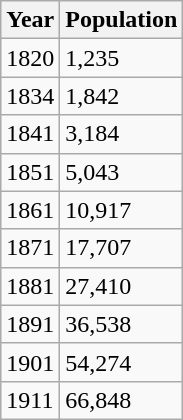<table class="wikitable" border="1">
<tr>
<th>Year</th>
<th>Population</th>
</tr>
<tr>
<td>1820</td>
<td>1,235</td>
</tr>
<tr>
<td>1834</td>
<td>1,842</td>
</tr>
<tr>
<td>1841</td>
<td>3,184</td>
</tr>
<tr>
<td>1851</td>
<td>5,043</td>
</tr>
<tr>
<td>1861</td>
<td>10,917</td>
</tr>
<tr>
<td>1871</td>
<td>17,707</td>
</tr>
<tr>
<td>1881</td>
<td>27,410</td>
</tr>
<tr>
<td>1891</td>
<td>36,538</td>
</tr>
<tr>
<td>1901</td>
<td>54,274</td>
</tr>
<tr>
<td>1911</td>
<td>66,848</td>
</tr>
</table>
